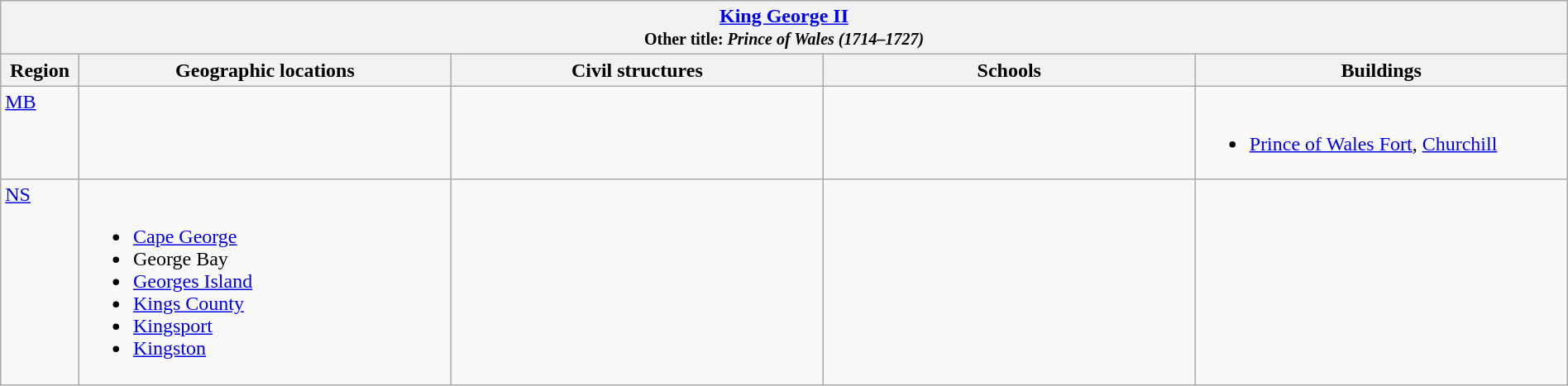<table class="wikitable" width="100%">
<tr>
<th colspan="5"> <a href='#'>King George II</a><br><small>Other title: <em>Prince of Wales (1714–1727)</em></small></th>
</tr>
<tr>
<th width="5%">Region</th>
<th width="23.75%">Geographic locations</th>
<th width="23.75%">Civil structures</th>
<th width="23.75%">Schools</th>
<th width="23.75%">Buildings</th>
</tr>
<tr>
<td align=left valign=top> <a href='#'>MB</a></td>
<td></td>
<td></td>
<td></td>
<td align=left valign=top><br><ul><li><a href='#'>Prince of Wales Fort</a>, <a href='#'>Churchill</a></li></ul></td>
</tr>
<tr>
<td align=left valign=top> <a href='#'>NS</a></td>
<td align=left valign=top><br><ul><li><a href='#'>Cape George</a></li><li>George Bay</li><li><a href='#'>Georges Island</a></li><li><a href='#'>Kings County</a></li><li><a href='#'>Kingsport</a></li><li><a href='#'>Kingston</a></li></ul></td>
<td></td>
<td></td>
<td></td>
</tr>
</table>
